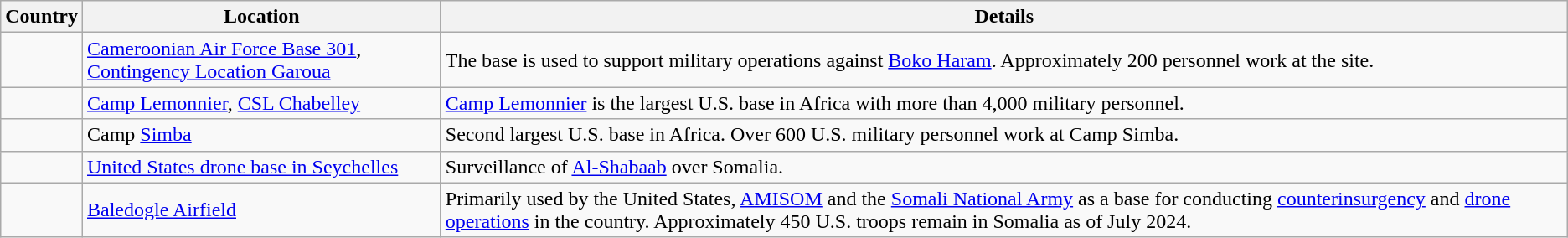<table class="wikitable sortable">
<tr>
<th>Country</th>
<th>Location</th>
<th>Details</th>
</tr>
<tr>
<td></td>
<td><a href='#'>Cameroonian Air Force Base 301</a>, <a href='#'>Contingency Location Garoua</a></td>
<td>The base is used to support military operations against <a href='#'>Boko Haram</a>. Approximately 200 personnel work at the site.</td>
</tr>
<tr>
<td></td>
<td><a href='#'>Camp Lemonnier</a>, <a href='#'>CSL Chabelley</a></td>
<td><a href='#'>Camp Lemonnier</a> is the largest U.S. base in Africa with more than 4,000 military personnel.</td>
</tr>
<tr>
<td></td>
<td>Camp <a href='#'>Simba</a></td>
<td>Second largest U.S. base in Africa. Over 600 U.S. military personnel work at Camp Simba.</td>
</tr>
<tr>
<td></td>
<td><a href='#'>United States drone base in Seychelles</a></td>
<td>Surveillance of <a href='#'>Al-Shabaab</a> over Somalia.</td>
</tr>
<tr>
<td></td>
<td><a href='#'>Baledogle Airfield</a></td>
<td>Primarily used by the United States, <a href='#'>AMISOM</a> and the <a href='#'>Somali National Army</a> as a base for conducting <a href='#'>counterinsurgency</a> and <a href='#'>drone operations</a> in the country. Approximately 450 U.S. troops remain in Somalia as of July 2024.</td>
</tr>
</table>
